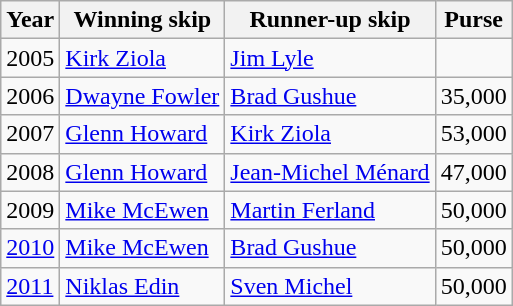<table class="wikitable">
<tr>
<th scope="col">Year</th>
<th scope="col">Winning skip</th>
<th scope="col">Runner-up skip</th>
<th scope="col">Purse</th>
</tr>
<tr>
<td>2005</td>
<td> <a href='#'>Kirk Ziola</a></td>
<td> <a href='#'>Jim Lyle</a></td>
<td></td>
</tr>
<tr>
<td>2006</td>
<td> <a href='#'>Dwayne Fowler</a></td>
<td> <a href='#'>Brad Gushue</a></td>
<td>35,000</td>
</tr>
<tr>
<td>2007</td>
<td> <a href='#'>Glenn Howard</a></td>
<td> <a href='#'>Kirk Ziola</a></td>
<td>53,000</td>
</tr>
<tr>
<td>2008</td>
<td> <a href='#'>Glenn Howard</a></td>
<td> <a href='#'>Jean-Michel Ménard</a></td>
<td>47,000</td>
</tr>
<tr>
<td>2009</td>
<td> <a href='#'>Mike McEwen</a></td>
<td> <a href='#'>Martin Ferland</a></td>
<td>50,000</td>
</tr>
<tr>
<td><a href='#'>2010</a></td>
<td> <a href='#'>Mike McEwen</a></td>
<td> <a href='#'>Brad Gushue</a></td>
<td>50,000</td>
</tr>
<tr>
<td><a href='#'>2011</a></td>
<td> <a href='#'>Niklas Edin</a></td>
<td> <a href='#'>Sven Michel</a></td>
<td>50,000</td>
</tr>
</table>
